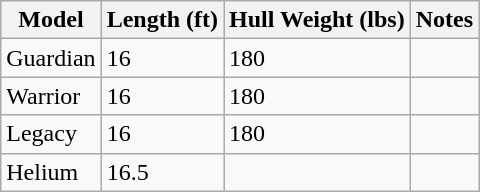<table class="wikitable sortable">
<tr>
<th>Model</th>
<th>Length (ft)</th>
<th>Hull Weight (lbs)</th>
<th>Notes</th>
</tr>
<tr>
<td>Guardian</td>
<td>16</td>
<td>180</td>
<td></td>
</tr>
<tr>
<td>Warrior</td>
<td>16</td>
<td>180</td>
<td></td>
</tr>
<tr>
<td>Legacy</td>
<td>16</td>
<td>180</td>
</tr>
<tr>
<td>Helium</td>
<td>16.5</td>
<td></td>
<td></td>
</tr>
</table>
